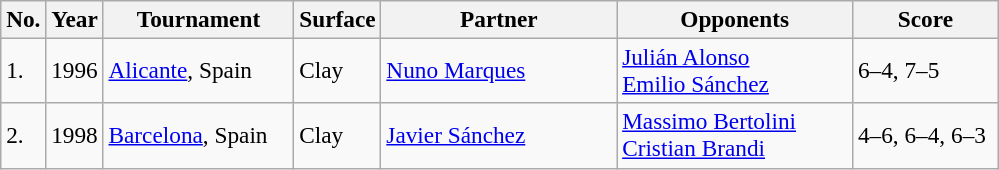<table class="sortable wikitable" style=font-size:97%>
<tr>
<th style="width:20px">No.</th>
<th style="width:30px">Year</th>
<th style="width:120px">Tournament</th>
<th style="width:50px">Surface</th>
<th style="width:150px">Partner</th>
<th style="width:150px">Opponents</th>
<th style="width:90px" class="unsortable">Score</th>
</tr>
<tr>
<td>1.</td>
<td>1996</td>
<td><a href='#'>Alicante</a>, Spain</td>
<td>Clay</td>
<td> <a href='#'>Nuno Marques</a></td>
<td> <a href='#'>Julián Alonso</a><br> <a href='#'>Emilio Sánchez</a></td>
<td>6–4, 7–5</td>
</tr>
<tr>
<td>2.</td>
<td>1998</td>
<td><a href='#'>Barcelona</a>, Spain</td>
<td>Clay</td>
<td> <a href='#'>Javier Sánchez</a></td>
<td> <a href='#'>Massimo Bertolini</a><br> <a href='#'>Cristian Brandi</a></td>
<td>4–6, 6–4, 6–3</td>
</tr>
</table>
